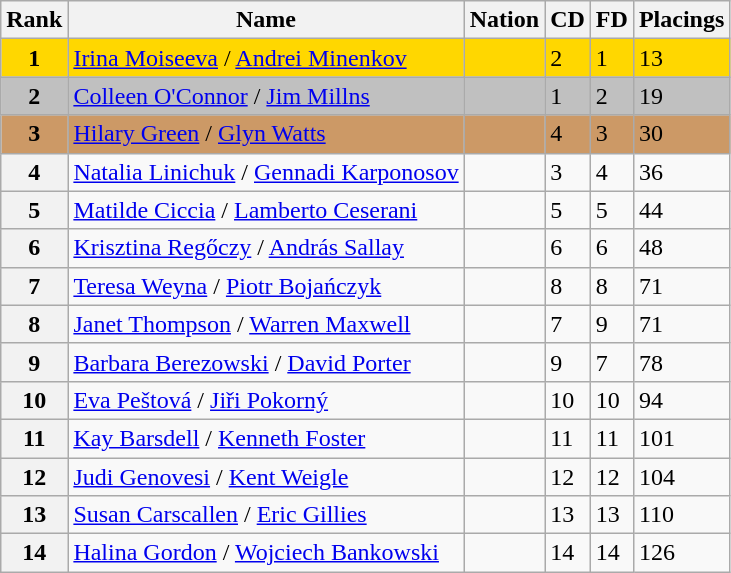<table class="wikitable">
<tr>
<th>Rank</th>
<th>Name</th>
<th>Nation</th>
<th>CD</th>
<th>FD</th>
<th>Placings</th>
</tr>
<tr bgcolor=gold>
<td align=center><strong>1</strong></td>
<td><a href='#'>Irina Moiseeva</a> / <a href='#'>Andrei Minenkov</a></td>
<td></td>
<td>2</td>
<td>1</td>
<td>13</td>
</tr>
<tr bgcolor=silver>
<td align=center><strong>2</strong></td>
<td><a href='#'>Colleen O'Connor</a> / <a href='#'>Jim Millns</a></td>
<td></td>
<td>1</td>
<td>2</td>
<td>19</td>
</tr>
<tr bgcolor=cc9966>
<td align=center><strong>3</strong></td>
<td><a href='#'>Hilary Green</a> / <a href='#'>Glyn Watts</a></td>
<td></td>
<td>4</td>
<td>3</td>
<td>30</td>
</tr>
<tr>
<th>4</th>
<td><a href='#'>Natalia Linichuk</a> / <a href='#'>Gennadi Karponosov</a></td>
<td></td>
<td>3</td>
<td>4</td>
<td>36</td>
</tr>
<tr>
<th>5</th>
<td><a href='#'>Matilde Ciccia</a> / <a href='#'>Lamberto Ceserani</a></td>
<td></td>
<td>5</td>
<td>5</td>
<td>44</td>
</tr>
<tr>
<th>6</th>
<td><a href='#'>Krisztina Regőczy</a> / <a href='#'>András Sallay</a></td>
<td></td>
<td>6</td>
<td>6</td>
<td>48</td>
</tr>
<tr>
<th>7</th>
<td><a href='#'>Teresa Weyna</a> / <a href='#'>Piotr Bojańczyk</a></td>
<td></td>
<td>8</td>
<td>8</td>
<td>71</td>
</tr>
<tr>
<th>8</th>
<td><a href='#'>Janet Thompson</a> / <a href='#'>Warren Maxwell</a></td>
<td></td>
<td>7</td>
<td>9</td>
<td>71</td>
</tr>
<tr>
<th>9</th>
<td><a href='#'>Barbara Berezowski</a> / <a href='#'>David Porter</a></td>
<td></td>
<td>9</td>
<td>7</td>
<td>78</td>
</tr>
<tr>
<th>10</th>
<td><a href='#'>Eva Peštová</a> / <a href='#'>Jiři Pokorný</a></td>
<td></td>
<td>10</td>
<td>10</td>
<td>94</td>
</tr>
<tr>
<th>11</th>
<td><a href='#'>Kay Barsdell</a> / <a href='#'>Kenneth Foster</a></td>
<td></td>
<td>11</td>
<td>11</td>
<td>101</td>
</tr>
<tr>
<th>12</th>
<td><a href='#'>Judi Genovesi</a> / <a href='#'>Kent Weigle</a></td>
<td></td>
<td>12</td>
<td>12</td>
<td>104</td>
</tr>
<tr>
<th>13</th>
<td><a href='#'>Susan Carscallen</a> / <a href='#'>Eric Gillies</a></td>
<td></td>
<td>13</td>
<td>13</td>
<td>110</td>
</tr>
<tr>
<th>14</th>
<td><a href='#'>Halina Gordon</a> / <a href='#'>Wojciech Bankowski</a></td>
<td></td>
<td>14</td>
<td>14</td>
<td>126</td>
</tr>
</table>
